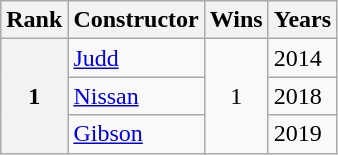<table class="wikitable">
<tr>
<th>Rank</th>
<th>Constructor</th>
<th>Wins</th>
<th>Years</th>
</tr>
<tr>
<th rowspan="3">1</th>
<td> <a href='#'>Judd</a></td>
<td rowspan="3" align="center">1</td>
<td>2014</td>
</tr>
<tr>
<td> <a href='#'>Nissan</a></td>
<td>2018</td>
</tr>
<tr>
<td> <a href='#'>Gibson</a></td>
<td>2019</td>
</tr>
</table>
